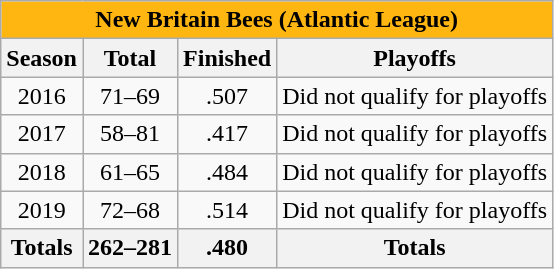<table class="wikitable" style="text-align:center">
<tr>
<th colspan="6" style="background:#FFB611;color:black">New Britain Bees (Atlantic League)</th>
</tr>
<tr>
<th>Season</th>
<th>Total</th>
<th>Finished</th>
<th>Playoffs</th>
</tr>
<tr>
<td>2016</td>
<td>71–69</td>
<td>.507</td>
<td>Did not qualify for playoffs</td>
</tr>
<tr>
<td>2017</td>
<td>58–81</td>
<td>.417</td>
<td>Did not qualify for playoffs</td>
</tr>
<tr>
<td>2018</td>
<td>61–65</td>
<td>.484</td>
<td>Did not qualify for playoffs</td>
</tr>
<tr>
<td>2019</td>
<td>72–68</td>
<td>.514</td>
<td>Did not qualify for playoffs</td>
</tr>
<tr>
<th>Totals</th>
<th>262–281</th>
<th>.480</th>
<th>Totals</th>
</tr>
</table>
